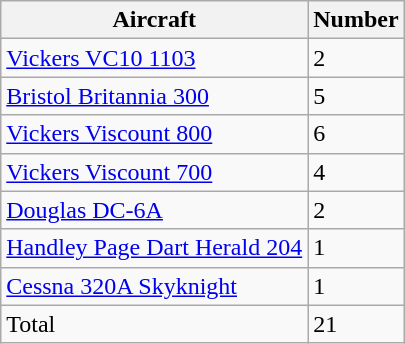<table class="wikitable">
<tr>
<th>Aircraft</th>
<th>Number</th>
</tr>
<tr>
<td><a href='#'>Vickers VC10 1103</a></td>
<td>2</td>
</tr>
<tr>
<td><a href='#'>Bristol Britannia 300</a></td>
<td>5</td>
</tr>
<tr>
<td><a href='#'>Vickers Viscount 800</a></td>
<td>6</td>
</tr>
<tr>
<td><a href='#'>Vickers Viscount 700</a></td>
<td>4</td>
</tr>
<tr>
<td><a href='#'>Douglas DC-6A</a></td>
<td>2</td>
</tr>
<tr>
<td><a href='#'>Handley Page Dart Herald 204</a></td>
<td>1</td>
</tr>
<tr>
<td><a href='#'>Cessna 320A Skyknight</a></td>
<td>1</td>
</tr>
<tr>
<td>Total</td>
<td>21</td>
</tr>
</table>
